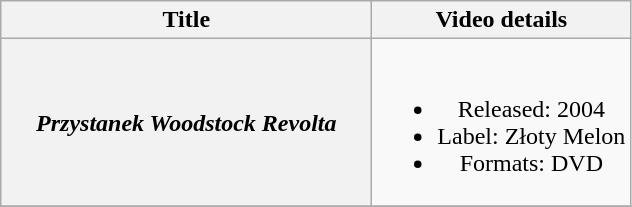<table class="wikitable plainrowheaders" style="text-align:center;">
<tr>
<th scope="col" style="width:15em;">Title</th>
<th scope="col">Video details</th>
</tr>
<tr>
<th scope="row"><em>Przystanek Woodstock Revolta</em></th>
<td><br><ul><li>Released: 2004</li><li>Label: Złoty Melon</li><li>Formats: DVD</li></ul></td>
</tr>
<tr>
</tr>
</table>
